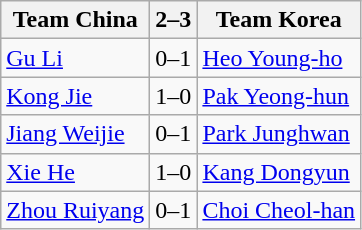<table class="wikitable">
<tr>
<th> Team China</th>
<th>2–3</th>
<th>Team Korea</th>
</tr>
<tr>
<td><a href='#'>Gu Li</a></td>
<td>0–1</td>
<td><a href='#'>Heo Young-ho</a></td>
</tr>
<tr>
<td><a href='#'>Kong Jie</a></td>
<td>1–0</td>
<td><a href='#'>Pak Yeong-hun</a></td>
</tr>
<tr>
<td><a href='#'>Jiang Weijie</a></td>
<td>0–1</td>
<td><a href='#'>Park Junghwan</a></td>
</tr>
<tr>
<td><a href='#'>Xie He</a></td>
<td>1–0</td>
<td><a href='#'>Kang Dongyun</a></td>
</tr>
<tr>
<td><a href='#'>Zhou Ruiyang</a></td>
<td>0–1</td>
<td><a href='#'>Choi Cheol-han</a></td>
</tr>
</table>
